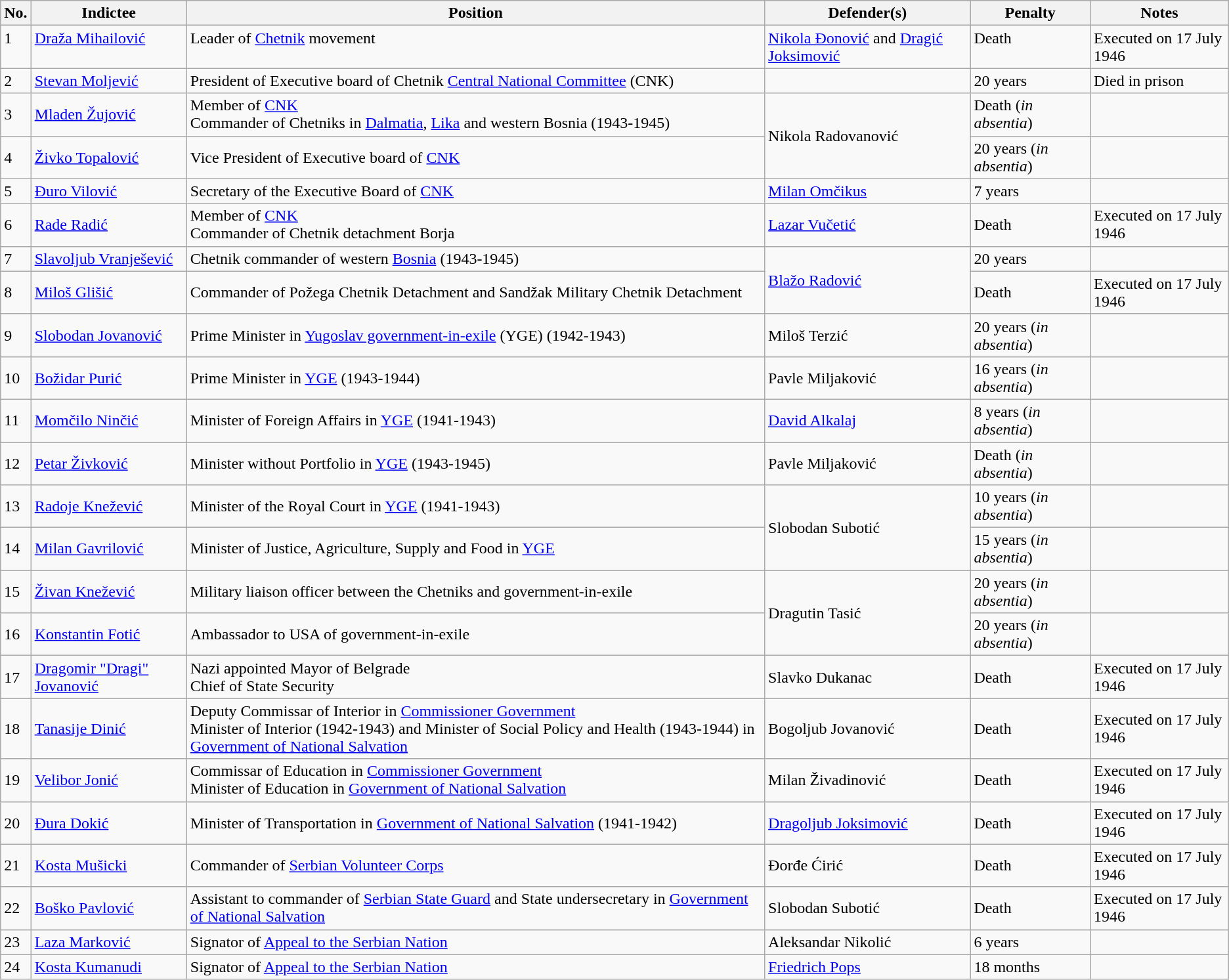<table class="wikitable sortable">
<tr>
<th>No.</th>
<th>Indictee</th>
<th>Position</th>
<th>Defender(s)</th>
<th>Penalty</th>
<th>Notes</th>
</tr>
<tr valign="top">
<td>1</td>
<td><a href='#'>Draža Mihailović</a></td>
<td>Leader of <a href='#'>Chetnik</a> movement</td>
<td><a href='#'>Nikola Đonović</a> and <a href='#'>Dragić Joksimović</a></td>
<td>Death</td>
<td>Executed on 17 July 1946</td>
</tr>
<tr>
<td>2</td>
<td><a href='#'>Stevan Moljević</a></td>
<td>President of Executive board of Chetnik <a href='#'>Central National Committee</a> (CNK)</td>
<td></td>
<td>20 years</td>
<td>Died in prison</td>
</tr>
<tr>
<td>3</td>
<td><a href='#'>Mladen Žujović</a></td>
<td>Member of <a href='#'>CNK</a><br>Commander of Chetniks in <a href='#'>Dalmatia</a>, <a href='#'>Lika</a> and western Bosnia (1943-1945)</td>
<td rowspan=2>Nikola Radovanović</td>
<td>Death (<em>in absentia</em>)</td>
<td></td>
</tr>
<tr>
<td>4</td>
<td><a href='#'>Živko Topalović</a></td>
<td>Vice President of Executive board of <a href='#'>CNK</a></td>
<td>20 years (<em>in absentia</em>)</td>
<td></td>
</tr>
<tr>
<td>5</td>
<td><a href='#'>Đuro Vilović</a></td>
<td>Secretary of the Executive Board of <a href='#'>CNK</a></td>
<td><a href='#'>Milan Omčikus</a></td>
<td>7 years</td>
<td></td>
</tr>
<tr>
<td>6</td>
<td><a href='#'>Rade Radić</a></td>
<td>Member of <a href='#'>CNK</a><br>Commander of Chetnik detachment Borja</td>
<td><a href='#'>Lazar Vučetić</a></td>
<td>Death</td>
<td>Executed on 17 July 1946</td>
</tr>
<tr>
<td>7</td>
<td><a href='#'>Slavoljub Vranješević</a></td>
<td>Chetnik commander of western <a href='#'>Bosnia</a> (1943-1945)</td>
<td rowspan=2><a href='#'>Blažo Radović</a></td>
<td>20 years</td>
<td></td>
</tr>
<tr>
<td>8</td>
<td><a href='#'>Miloš Glišić</a></td>
<td>Commander of Požega Chetnik Detachment and Sandžak Military Chetnik Detachment</td>
<td>Death</td>
<td>Executed on 17 July 1946</td>
</tr>
<tr>
<td>9</td>
<td><a href='#'>Slobodan Jovanović</a></td>
<td>Prime Minister in <a href='#'>Yugoslav government-in-exile</a> (YGE) (1942-1943)</td>
<td>Miloš Terzić</td>
<td>20 years (<em>in absentia</em>)</td>
<td></td>
</tr>
<tr>
<td>10</td>
<td><a href='#'>Božidar Purić</a></td>
<td>Prime Minister in <a href='#'>YGE</a> (1943-1944)</td>
<td>Pavle Miljaković</td>
<td>16 years (<em>in absentia</em>)</td>
<td></td>
</tr>
<tr>
<td>11</td>
<td><a href='#'>Momčilo Ninčić</a></td>
<td>Minister of Foreign Affairs in <a href='#'>YGE</a> (1941-1943)</td>
<td><a href='#'>David Alkalaj</a></td>
<td>8 years (<em>in absentia</em>)</td>
<td></td>
</tr>
<tr>
<td>12</td>
<td><a href='#'>Petar Živković</a></td>
<td>Minister without Portfolio in <a href='#'>YGE</a> (1943-1945)</td>
<td>Pavle Miljaković</td>
<td>Death (<em>in absentia</em>)</td>
<td></td>
</tr>
<tr>
<td>13</td>
<td><a href='#'>Radoje Knežević</a></td>
<td>Minister of the Royal Court in <a href='#'>YGE</a> (1941-1943)</td>
<td rowspan=2>Slobodan Subotić</td>
<td>10 years (<em>in absentia</em>)</td>
<td></td>
</tr>
<tr>
<td>14</td>
<td><a href='#'>Milan Gavrilović</a></td>
<td>Minister of Justice, Agriculture, Supply and Food in <a href='#'>YGE</a></td>
<td>15 years (<em>in absentia</em>)</td>
<td></td>
</tr>
<tr>
<td>15</td>
<td><a href='#'>Živan Knežević</a></td>
<td>Military liaison officer between the Chetniks and government-in-exile</td>
<td rowspan=2>Dragutin Tasić</td>
<td>20 years (<em>in absentia</em>)</td>
<td></td>
</tr>
<tr>
<td>16</td>
<td><a href='#'>Konstantin Fotić</a></td>
<td>Ambassador to USA of government-in-exile</td>
<td>20 years (<em>in absentia</em>)</td>
<td></td>
</tr>
<tr>
<td>17</td>
<td><a href='#'>Dragomir "Dragi" Jovanović</a></td>
<td>Nazi appointed Mayor of Belgrade<br>Chief of State Security</td>
<td>Slavko Dukanac</td>
<td>Death</td>
<td>Executed on 17 July 1946</td>
</tr>
<tr>
<td>18</td>
<td><a href='#'>Tanasije Dinić</a></td>
<td>Deputy Commissar of Interior in <a href='#'>Commissioner Government</a><br>Minister of Interior (1942-1943) and Minister of  Social Policy and Health (1943-1944) in <a href='#'>Government of National Salvation</a></td>
<td>Bogoljub Jovanović</td>
<td>Death</td>
<td>Executed on 17 July 1946</td>
</tr>
<tr>
<td>19</td>
<td><a href='#'>Velibor Jonić</a></td>
<td>Commissar of Education in <a href='#'>Commissioner Government</a><br>Minister of Education in <a href='#'>Government of National Salvation</a></td>
<td>Milan Živadinović</td>
<td>Death</td>
<td>Executed on 17 July 1946</td>
</tr>
<tr>
<td>20</td>
<td><a href='#'>Đura Dokić</a></td>
<td>Minister of Transportation in <a href='#'>Government of National Salvation</a> (1941-1942)</td>
<td><a href='#'>Dragoljub Joksimović</a></td>
<td>Death</td>
<td>Executed on 17 July 1946</td>
</tr>
<tr>
<td>21</td>
<td><a href='#'>Kosta Mušicki</a></td>
<td>Commander of <a href='#'>Serbian Volunteer Corps</a></td>
<td>Đorđe Ćirić</td>
<td>Death</td>
<td>Executed on 17 July 1946</td>
</tr>
<tr>
<td>22</td>
<td><a href='#'>Boško Pavlović</a></td>
<td>Assistant to commander of <a href='#'>Serbian State Guard</a> and State undersecretary in <a href='#'>Government of National Salvation</a></td>
<td>Slobodan Subotić</td>
<td>Death</td>
<td>Executed on 17 July 1946</td>
</tr>
<tr>
<td>23</td>
<td><a href='#'>Laza Marković</a></td>
<td>Signator of <a href='#'>Appeal to the Serbian Nation</a></td>
<td>Aleksandar Nikolić</td>
<td>6 years</td>
<td></td>
</tr>
<tr>
<td>24</td>
<td><a href='#'>Kosta Kumanudi</a></td>
<td>Signator of <a href='#'>Appeal to the Serbian Nation</a></td>
<td><a href='#'>Friedrich Pops</a></td>
<td>18 months</td>
<td></td>
</tr>
</table>
